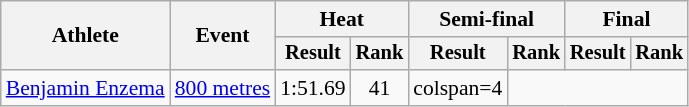<table class="wikitable" style="font-size:90%">
<tr>
<th rowspan="2">Athlete</th>
<th rowspan="2">Event</th>
<th colspan="2">Heat</th>
<th colspan="2">Semi-final</th>
<th colspan="2">Final</th>
</tr>
<tr style="font-size:95%">
<th>Result</th>
<th>Rank</th>
<th>Result</th>
<th>Rank</th>
<th>Result</th>
<th>Rank</th>
</tr>
<tr style=text-align:center>
<td style=text-align:left><a href='#'>Benjamin Enzema</a></td>
<td style=text-align:left><a href='#'>800 metres</a></td>
<td>1:51.69 </td>
<td>41</td>
<td>colspan=4</td>
</tr>
</table>
